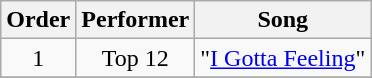<table class="wikitable" style="text-align:center">
<tr>
<th>Order</th>
<th>Performer</th>
<th>Song</th>
</tr>
<tr>
<td>1</td>
<td>Top 12</td>
<td>"<a href='#'>I Gotta Feeling</a>"</td>
</tr>
<tr>
</tr>
</table>
